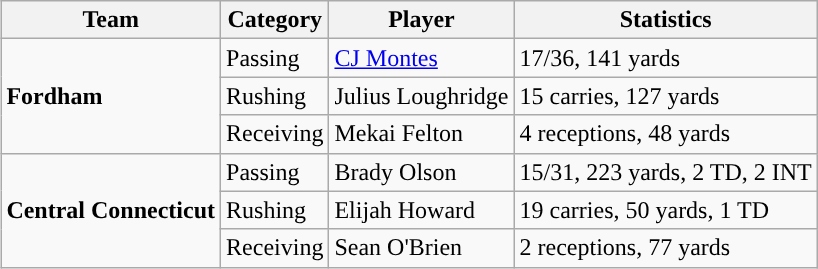<table class="wikitable" style="float: right;">
<tr>
<th>Team</th>
<th>Category</th>
<th>Player</th>
<th>Statistics</th>
</tr>
<tr>
<td rowspan="3"><strong>Fordham</strong></td>
<td>Passing</td>
<td><a href='#'>CJ Montes</a></td>
<td>17/36, 141 yards</td>
</tr>
<tr>
<td>Rushing</td>
<td>Julius Loughridge</td>
<td>15 carries, 127 yards</td>
</tr>
<tr>
<td>Receiving</td>
<td>Mekai Felton</td>
<td>4 receptions, 48 yards</td>
</tr>
<tr>
<td rowspan="3"><strong>Central Connecticut</strong></td>
<td>Passing</td>
<td>Brady Olson</td>
<td>15/31, 223 yards, 2 TD, 2 INT</td>
</tr>
<tr>
<td>Rushing</td>
<td>Elijah Howard</td>
<td>19 carries, 50 yards, 1 TD</td>
</tr>
<tr>
<td>Receiving</td>
<td>Sean O'Brien</td>
<td>2 receptions, 77 yards</td>
</tr>
</table>
